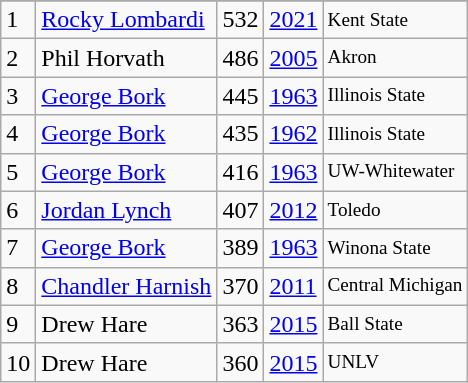<table class="wikitable">
<tr>
</tr>
<tr>
<td>1</td>
<td><a href='#'>Rocky Lombardi</a></td>
<td>532</td>
<td><a href='#'>2021</a></td>
<td style="font-size:80%;">Kent State</td>
</tr>
<tr>
<td>2</td>
<td>Phil Horvath</td>
<td>486</td>
<td><a href='#'>2005</a></td>
<td style="font-size:80%;">Akron</td>
</tr>
<tr>
<td>3</td>
<td><a href='#'>George Bork</a></td>
<td>445</td>
<td><a href='#'>1963</a></td>
<td style="font-size:80%;">Illinois State</td>
</tr>
<tr>
<td>4</td>
<td><a href='#'>George Bork</a></td>
<td>435</td>
<td><a href='#'>1962</a></td>
<td style="font-size:80%;">Illinois State</td>
</tr>
<tr>
<td>5</td>
<td><a href='#'>George Bork</a></td>
<td>416</td>
<td><a href='#'>1963</a></td>
<td style="font-size:80%;">UW-Whitewater</td>
</tr>
<tr>
<td>6</td>
<td><a href='#'>Jordan Lynch</a></td>
<td>407</td>
<td><a href='#'>2012</a></td>
<td style="font-size:80%;">Toledo</td>
</tr>
<tr>
<td>7</td>
<td><a href='#'>George Bork</a></td>
<td>389</td>
<td><a href='#'>1963</a></td>
<td style="font-size:80%;">Winona State</td>
</tr>
<tr>
<td>8</td>
<td><a href='#'>Chandler Harnish</a></td>
<td>370</td>
<td><a href='#'>2011</a></td>
<td style="font-size:80%;">Central Michigan</td>
</tr>
<tr>
<td>9</td>
<td>Drew Hare</td>
<td>363</td>
<td><a href='#'>2015</a></td>
<td style="font-size:80%;">Ball State</td>
</tr>
<tr>
<td>10</td>
<td>Drew Hare</td>
<td>360</td>
<td><a href='#'>2015</a></td>
<td style="font-size:80%;">UNLV</td>
</tr>
</table>
